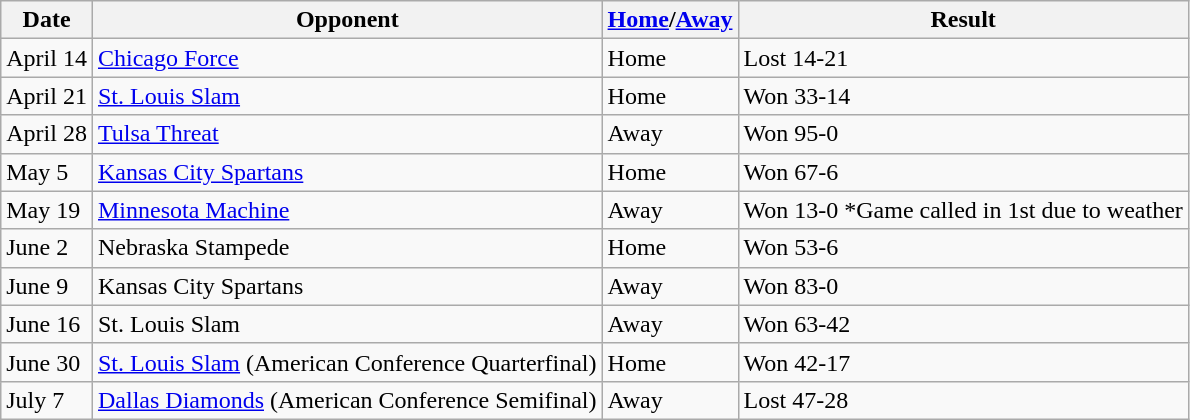<table class="wikitable">
<tr>
<th>Date</th>
<th>Opponent</th>
<th><a href='#'>Home</a>/<a href='#'>Away</a></th>
<th>Result</th>
</tr>
<tr>
<td>April 14</td>
<td><a href='#'>Chicago Force</a></td>
<td>Home</td>
<td>Lost 14-21</td>
</tr>
<tr>
<td>April 21</td>
<td><a href='#'>St. Louis Slam</a></td>
<td>Home</td>
<td>Won 33-14</td>
</tr>
<tr>
<td>April 28</td>
<td><a href='#'>Tulsa Threat</a></td>
<td>Away</td>
<td>Won 95-0</td>
</tr>
<tr>
<td>May 5</td>
<td><a href='#'>Kansas City Spartans</a></td>
<td>Home</td>
<td>Won 67-6</td>
</tr>
<tr>
<td>May 19</td>
<td><a href='#'>Minnesota Machine</a></td>
<td>Away</td>
<td>Won 13-0 *Game called in 1st due to weather</td>
</tr>
<tr>
<td>June 2</td>
<td>Nebraska Stampede</td>
<td>Home</td>
<td>Won 53-6</td>
</tr>
<tr>
<td>June 9</td>
<td>Kansas City Spartans</td>
<td>Away</td>
<td>Won 83-0</td>
</tr>
<tr>
<td>June 16</td>
<td>St. Louis Slam</td>
<td>Away</td>
<td>Won 63-42</td>
</tr>
<tr>
<td>June 30</td>
<td><a href='#'>St. Louis Slam</a> (American Conference Quarterfinal)</td>
<td>Home</td>
<td>Won 42-17</td>
</tr>
<tr>
<td>July 7</td>
<td><a href='#'>Dallas Diamonds</a> (American Conference Semifinal)</td>
<td>Away</td>
<td>Lost 47-28</td>
</tr>
</table>
